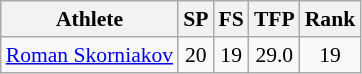<table class="wikitable" border="1" style="font-size:90%">
<tr>
<th>Athlete</th>
<th>SP</th>
<th>FS</th>
<th>TFP</th>
<th>Rank</th>
</tr>
<tr align=center>
<td align=left><a href='#'>Roman Skorniakov</a></td>
<td>20</td>
<td>19</td>
<td>29.0</td>
<td>19</td>
</tr>
</table>
